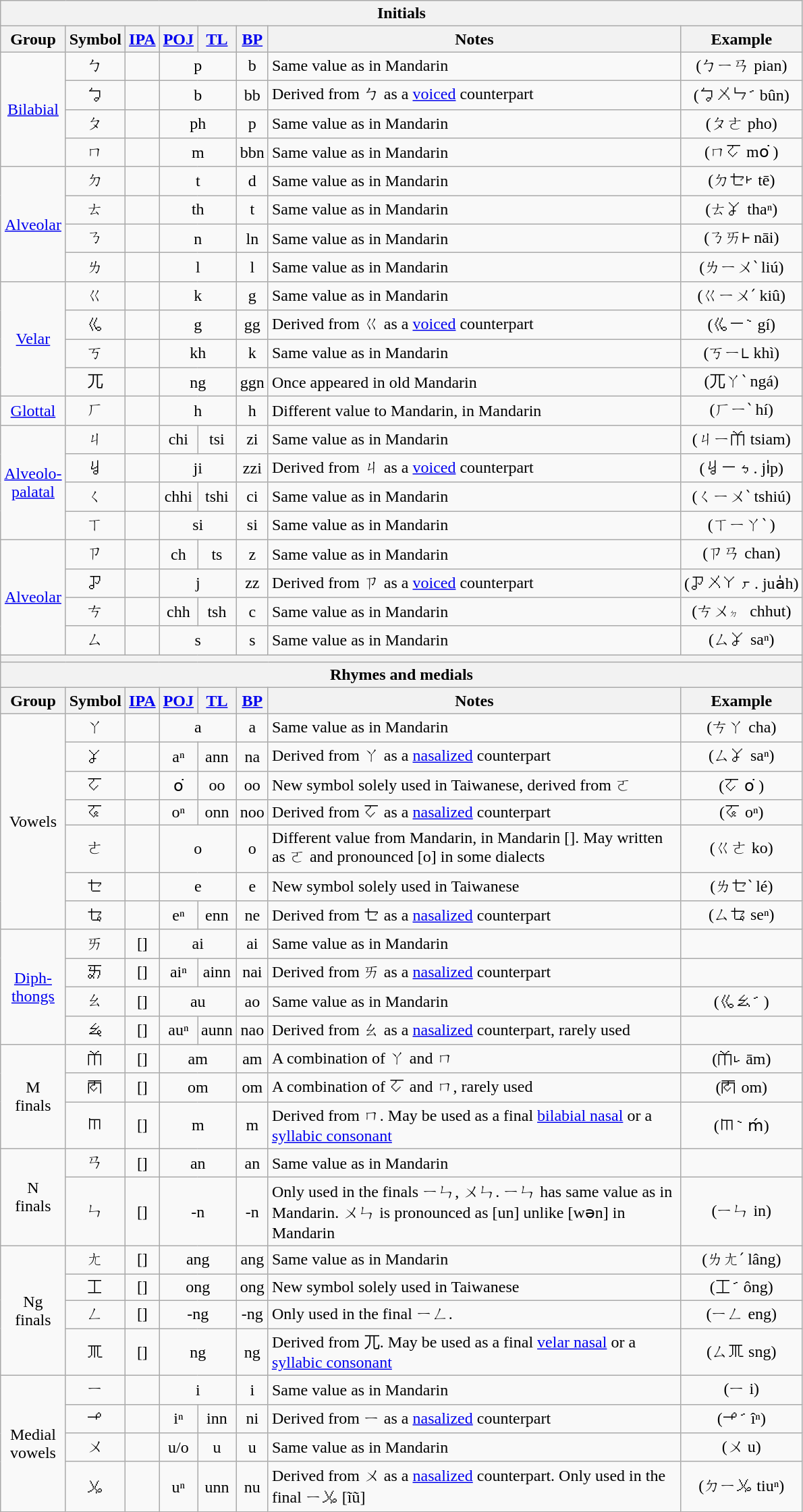<table class=wikitable style="text-align:center">
<tr>
<th colspan=8>Initials</th>
</tr>
<tr>
<th>Group</th>
<th>Symbol</th>
<th><a href='#'>IPA</a></th>
<th><a href='#'>POJ</a></th>
<th><a href='#'>TL</a></th>
<th><a href='#'>BP</a></th>
<th width=400>Notes</th>
<th>Example</th>
</tr>
<tr>
<td rowspan=4><a href='#'>Bilabial</a></td>
<td><span>ㄅ</span></td>
<td></td>
<td colspan=2>p</td>
<td>b</td>
<td align=left>Same value as in Mandarin</td>
<td> (ㄅㄧㄢ pian)</td>
</tr>
<tr>
<td><span>ㆠ</span></td>
<td></td>
<td colspan=2>b</td>
<td>bb</td>
<td align=left>Derived from ㄅ as a <a href='#'>voiced</a> counterpart</td>
<td> (ㆠㄨㄣˊ bûn)</td>
</tr>
<tr>
<td><span>ㄆ</span></td>
<td></td>
<td colspan=2>ph</td>
<td>p</td>
<td align=left>Same value as in Mandarin</td>
<td> (ㄆㄜ pho)</td>
</tr>
<tr>
<td><span>ㄇ</span></td>
<td></td>
<td colspan=2>m</td>
<td>bbn</td>
<td align=left>Same value as in Mandarin</td>
<td> (ㄇㆦ mo͘ )</td>
</tr>
<tr>
<td rowspan=4><a href='#'>Alveolar</a></td>
<td><span>ㄉ</span></td>
<td></td>
<td colspan=2>t</td>
<td>d</td>
<td align=left>Same value as in Mandarin</td>
<td> (ㄉㆤ˫ tē)</td>
</tr>
<tr>
<td><span>ㄊ</span></td>
<td></td>
<td colspan=2>th</td>
<td>t</td>
<td align=left>Same value as in Mandarin</td>
<td> (ㄊㆩ thaⁿ)</td>
</tr>
<tr>
<td><span>ㄋ</span></td>
<td></td>
<td colspan=2>n</td>
<td>ln</td>
<td align=left>Same value as in Mandarin</td>
<td> (ㄋㄞ˫ nāi)</td>
</tr>
<tr>
<td><span>ㄌ</span></td>
<td></td>
<td colspan=2>l</td>
<td>l</td>
<td align=left>Same value as in Mandarin</td>
<td> (ㄌㄧㄨˋ liú)</td>
</tr>
<tr>
<td rowspan=4><a href='#'>Velar</a></td>
<td><span>ㄍ</span></td>
<td></td>
<td colspan=2>k</td>
<td>g</td>
<td align=left>Same value as in Mandarin</td>
<td> (ㄍㄧㄨˊ kiû)</td>
</tr>
<tr>
<td><span>ㆣ</span></td>
<td></td>
<td colspan=2>g</td>
<td>gg</td>
<td align=left>Derived from ㄍ as a <a href='#'>voiced</a> counterpart</td>
<td> (ㆣㄧˋ gí)</td>
</tr>
<tr>
<td><span>ㄎ</span></td>
<td></td>
<td colspan=2>kh</td>
<td>k</td>
<td align=left>Same value as in Mandarin</td>
<td> (ㄎㄧ˪ khì)</td>
</tr>
<tr>
<td><span>ㄫ</span></td>
<td></td>
<td colspan=2>ng</td>
<td>ggn</td>
<td align=left>Once appeared in old Mandarin</td>
<td> (ㄫㄚˋ ngá)</td>
</tr>
<tr>
<td><a href='#'>Glottal</a></td>
<td><span>ㄏ</span></td>
<td></td>
<td colspan=2>h</td>
<td>h</td>
<td align=left>Different value to Mandarin, in Mandarin </td>
<td> (ㄏㄧˋ hí)</td>
</tr>
<tr>
<td rowspan=4><a href='#'>Alveolo-<br>palatal</a></td>
<td><span>ㄐ</span></td>
<td></td>
<td>chi</td>
<td>tsi</td>
<td>zi</td>
<td align=left>Same value as in Mandarin</td>
<td>(ㄐㄧㆰ tsiam)</td>
</tr>
<tr>
<td><span>ㆢ</span></td>
<td></td>
<td colspan=2>ji</td>
<td>zzi</td>
<td align=left>Derived from ㄐ as a <a href='#'>voiced</a> counterpart</td>
<td> (ㆢㄧㆴ. ji̍p)</td>
</tr>
<tr>
<td><span>ㄑ</span></td>
<td></td>
<td>chhi</td>
<td>tshi</td>
<td>ci</td>
<td align=left>Same value as in Mandarin</td>
<td> (ㄑㄧㄨˋ tshiú)</td>
</tr>
<tr>
<td><span>ㄒ</span></td>
<td></td>
<td colspan=2>si</td>
<td>si</td>
<td align=left>Same value as in Mandarin</td>
<td> (ㄒㄧㄚˋ )</td>
</tr>
<tr>
<td rowspan=4><a href='#'>Alveolar</a></td>
<td><span>ㄗ</span></td>
<td></td>
<td>ch</td>
<td>ts</td>
<td>z</td>
<td align=left>Same value as in Mandarin</td>
<td> (ㄗㄢ chan)</td>
</tr>
<tr>
<td><span>ㆡ</span></td>
<td></td>
<td colspan=2>j</td>
<td>zz</td>
<td align=left>Derived from ㄗ as a <a href='#'>voiced</a> counterpart</td>
<td> (ㆡㄨㄚㆷ. jua̍h)</td>
</tr>
<tr>
<td><span>ㄘ</span></td>
<td></td>
<td>chh</td>
<td>tsh</td>
<td>c</td>
<td align=left>Same value as in Mandarin</td>
<td> (ㄘㄨㆵ chhut)</td>
</tr>
<tr>
<td><span>ㄙ</span></td>
<td></td>
<td colspan=2>s</td>
<td>s</td>
<td align=left>Same value as in Mandarin</td>
<td> (ㄙㆩ saⁿ)</td>
</tr>
<tr>
<th colspan=8></th>
</tr>
<tr>
<th colspan=8>Rhymes and medials</th>
</tr>
<tr>
<th>Group</th>
<th>Symbol</th>
<th><a href='#'>IPA</a></th>
<th><a href='#'>POJ</a></th>
<th><a href='#'>TL</a></th>
<th><a href='#'>BP</a></th>
<th>Notes</th>
<th>Example</th>
</tr>
<tr>
<td rowspan=7>Vowels</td>
<td><span>ㄚ</span></td>
<td></td>
<td colspan=2>a</td>
<td>a</td>
<td align=left>Same value as in Mandarin</td>
<td> (ㄘㄚ cha)</td>
</tr>
<tr>
<td><span>ㆩ</span></td>
<td></td>
<td>aⁿ</td>
<td>ann</td>
<td>na</td>
<td align=left>Derived from ㄚ as a <a href='#'>nasalized</a> counterpart</td>
<td> (ㄙㆩ saⁿ)</td>
</tr>
<tr>
<td><span>ㆦ</span></td>
<td></td>
<td>o͘</td>
<td>oo</td>
<td>oo</td>
<td align=left>New symbol solely used in Taiwanese, derived from ㄛ</td>
<td> (ㆦ o͘ )</td>
</tr>
<tr>
<td><span>ㆧ</span></td>
<td></td>
<td>oⁿ</td>
<td>onn</td>
<td>noo</td>
<td align=left>Derived from ㆦ as a <a href='#'>nasalized</a> counterpart</td>
<td> (ㆧ oⁿ)</td>
</tr>
<tr>
<td><span>ㄜ</span></td>
<td></td>
<td colspan=2>o</td>
<td>o</td>
<td align=left>Different value from Mandarin, in Mandarin []. May written as ㄛ and pronounced [o] in some dialects</td>
<td> (ㄍㄜ ko)</td>
</tr>
<tr>
<td><span>ㆤ</span></td>
<td></td>
<td colspan=2>e</td>
<td>e</td>
<td align=left>New symbol solely used in Taiwanese</td>
<td> (ㄌㆤˋ lé)</td>
</tr>
<tr>
<td><span>ㆥ</span></td>
<td></td>
<td>eⁿ</td>
<td>enn</td>
<td>ne</td>
<td align=left>Derived from ㆤ as a <a href='#'>nasalized</a> counterpart</td>
<td> (ㄙㆥ seⁿ)</td>
</tr>
<tr>
<td rowspan=4><a href='#'>Diph-<br>thongs</a></td>
<td><span>ㄞ</span></td>
<td>[]</td>
<td colspan=2>ai</td>
<td>ai</td>
<td align=left>Same value as in Mandarin</td>
<td></td>
</tr>
<tr>
<td><span>ㆮ</span></td>
<td>[]</td>
<td>aiⁿ</td>
<td>ainn</td>
<td>nai</td>
<td align=left>Derived from ㄞ as a <a href='#'>nasalized</a> counterpart</td>
<td></td>
</tr>
<tr>
<td><span>ㄠ</span></td>
<td>[]</td>
<td colspan="2">au</td>
<td>ao</td>
<td align=left>Same value as in Mandarin</td>
<td> (ㆣㄠˊ )</td>
</tr>
<tr>
<td><span>ㆯ</span></td>
<td>[]</td>
<td>auⁿ</td>
<td>aunn</td>
<td>nao</td>
<td align=left>Derived from ㄠ as a <a href='#'>nasalized</a> counterpart, rarely used</td>
<td></td>
</tr>
<tr>
<td rowspan=3>M<br>finals</td>
<td><span>ㆰ</span></td>
<td>[]</td>
<td colspan=2>am</td>
<td>am</td>
<td align=left>A combination of ㄚ and ㄇ</td>
<td> (ㆰ˪ ām)</td>
</tr>
<tr>
<td><span>ㆱ</span></td>
<td>[]</td>
<td colspan=2>om</td>
<td>om</td>
<td align=left>A combination of ㆦ and ㄇ, rarely used</td>
<td> (ㆱ om)</td>
</tr>
<tr>
<td><span>ㆬ</span></td>
<td>[]</td>
<td colspan=2>m</td>
<td>m</td>
<td align=left>Derived from ㄇ. May be used as a final <a href='#'>bilabial nasal</a> or a <a href='#'>syllabic consonant</a></td>
<td> (ㆬˋ ḿ)</td>
</tr>
<tr>
<td rowspan=2>N<br>finals</td>
<td><span>ㄢ</span></td>
<td>[]</td>
<td colspan=2>an</td>
<td>an</td>
<td align=left>Same value as in Mandarin</td>
<td></td>
</tr>
<tr>
<td><span>ㄣ</span></td>
<td>[]</td>
<td colspan=2>-n</td>
<td>-n</td>
<td align=left>Only used in the finals ㄧㄣ, ㄨㄣ. ㄧㄣ has same value as in Mandarin. ㄨㄣ is pronounced as [un] unlike [wən] in Mandarin</td>
<td> (ㄧㄣ in)</td>
</tr>
<tr>
<td rowspan=4>Ng<br>finals</td>
<td><span>ㄤ</span></td>
<td>[]</td>
<td colspan=2>ang</td>
<td>ang</td>
<td align=left>Same value as in Mandarin</td>
<td> (ㄌㄤˊ lâng)</td>
</tr>
<tr>
<td><span>ㆲ</span></td>
<td>[]</td>
<td colspan=2>ong</td>
<td>ong</td>
<td align=left>New symbol solely used in Taiwanese</td>
<td> (ㆲˊ ông)</td>
</tr>
<tr>
<td><span>ㄥ</span></td>
<td>[]</td>
<td colspan=2>-ng</td>
<td>-ng</td>
<td align=left>Only used in the final ㄧㄥ.</td>
<td> (ㄧㄥ eng)</td>
</tr>
<tr>
<td><span>ㆭ</span></td>
<td>[]</td>
<td colspan=2>ng</td>
<td>ng</td>
<td align=left>Derived from ㄫ. May be used as a final <a href='#'>velar nasal</a> or a <a href='#'>syllabic consonant</a></td>
<td> (ㄙㆭ sng)</td>
</tr>
<tr>
<td rowspan=4>Medial<br>vowels</td>
<td><span>ㄧ</span></td>
<td></td>
<td colspan=2>i</td>
<td>i</td>
<td align=left>Same value as in Mandarin</td>
<td> (ㄧ i)</td>
</tr>
<tr>
<td><span>ㆪ</span></td>
<td></td>
<td>iⁿ</td>
<td>inn</td>
<td>ni</td>
<td align=left>Derived from ㄧ as a <a href='#'>nasalized</a> counterpart</td>
<td> (ㆪˊ îⁿ)</td>
</tr>
<tr>
<td><span>ㄨ</span></td>
<td></td>
<td colspan=1>u/o</td>
<td>u</td>
<td>u</td>
<td align=left>Same value as in Mandarin</td>
<td> (ㄨ u)</td>
</tr>
<tr>
<td><span>ㆫ</span></td>
<td></td>
<td>uⁿ</td>
<td>unn</td>
<td>nu</td>
<td align=left>Derived from ㄨ as a <a href='#'>nasalized</a> counterpart. Only used in the final ㄧㆫ [ĩũ]</td>
<td> (ㄉㄧㆫ tiuⁿ)</td>
</tr>
</table>
